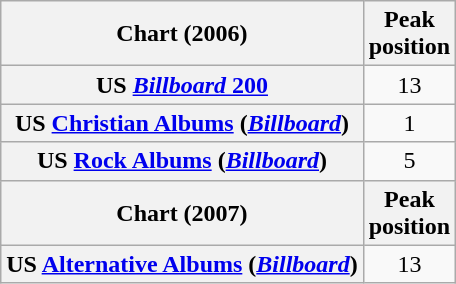<table class="wikitable sortable plainrowheaders">
<tr>
<th scope="col">Chart (2006)</th>
<th scope="col">Peak<br>position</th>
</tr>
<tr>
<th scope="row">US <a href='#'><em>Billboard</em> 200</a></th>
<td style="text-align:center;">13</td>
</tr>
<tr>
<th scope="row">US <a href='#'>Christian Albums</a> (<em><a href='#'>Billboard</a></em>)</th>
<td style="text-align:center;">1</td>
</tr>
<tr>
<th scope="row">US <a href='#'>Rock Albums</a> (<em><a href='#'>Billboard</a></em>)</th>
<td style="text-align:center;">5</td>
</tr>
<tr>
<th scope="col">Chart (2007)</th>
<th scope="col">Peak<br>position</th>
</tr>
<tr>
<th scope="row">US  <a href='#'>Alternative Albums</a> (<em><a href='#'>Billboard</a></em>)</th>
<td style="text-align:center;">13</td>
</tr>
</table>
